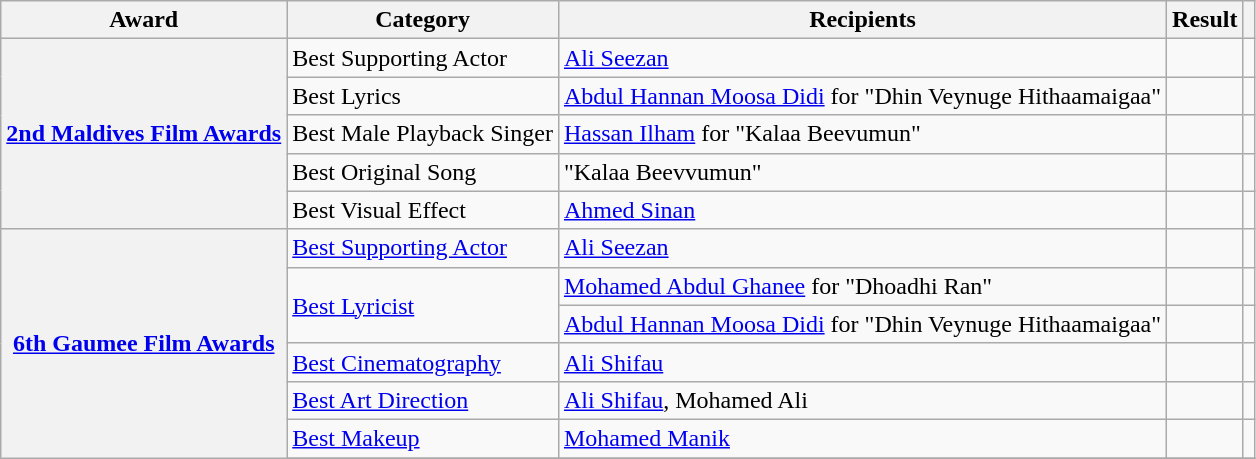<table class="wikitable plainrowheaders sortable">
<tr>
<th scope="col">Award</th>
<th scope="col">Category</th>
<th scope="col">Recipients</th>
<th scope="col">Result</th>
<th scope="col" class="unsortable"></th>
</tr>
<tr>
<th scope="row" rowspan="5"><a href='#'>2nd Maldives Film Awards</a></th>
<td>Best Supporting Actor</td>
<td><a href='#'>Ali Seezan</a></td>
<td></td>
<td style="text-align:center;"></td>
</tr>
<tr>
<td>Best Lyrics</td>
<td><a href='#'>Abdul Hannan Moosa Didi</a> for "Dhin Veynuge Hithaamaigaa"</td>
<td></td>
<td style="text-align:center;"></td>
</tr>
<tr>
<td>Best Male Playback Singer</td>
<td><a href='#'>Hassan Ilham</a> for "Kalaa Beevumun"</td>
<td></td>
<td style="text-align:center;"></td>
</tr>
<tr>
<td>Best Original Song</td>
<td>"Kalaa Beevvumun"</td>
<td></td>
<td style="text-align:center;"></td>
</tr>
<tr>
<td>Best Visual Effect</td>
<td><a href='#'>Ahmed Sinan</a></td>
<td></td>
<td style="text-align:center;"></td>
</tr>
<tr>
<th scope="row" rowspan="22"><a href='#'>6th Gaumee Film Awards</a></th>
<td><a href='#'>Best Supporting Actor</a></td>
<td><a href='#'>Ali Seezan</a></td>
<td></td>
<td style="text-align:center;"></td>
</tr>
<tr>
<td rowspan="2"><a href='#'>Best Lyricist</a></td>
<td><a href='#'>Mohamed Abdul Ghanee</a> for "Dhoadhi Ran"</td>
<td></td>
<td style="text-align:center;"></td>
</tr>
<tr>
<td><a href='#'>Abdul Hannan Moosa Didi</a> for "Dhin Veynuge Hithaamaigaa"</td>
<td></td>
<td style="text-align:center;"></td>
</tr>
<tr>
<td><a href='#'>Best Cinematography</a></td>
<td><a href='#'>Ali Shifau</a></td>
<td></td>
<td style="text-align:center;"></td>
</tr>
<tr>
<td><a href='#'>Best Art Direction</a></td>
<td><a href='#'>Ali Shifau</a>, Mohamed Ali</td>
<td></td>
<td style="text-align:center;"></td>
</tr>
<tr>
<td><a href='#'>Best Makeup</a></td>
<td><a href='#'>Mohamed Manik</a></td>
<td></td>
<td style="text-align:center;"></td>
</tr>
<tr>
</tr>
</table>
